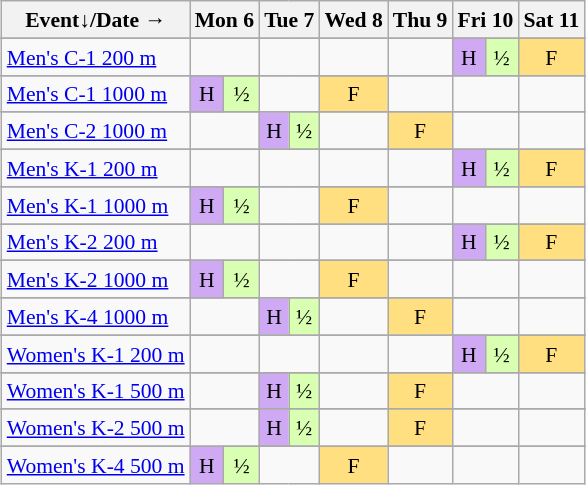<table class="wikitable" style="margin:0.5em auto; font-size:90%; line-height:1.25em;">
<tr style="text-align:center;">
<th>Event↓/Date →</th>
<th colspan="2">Mon 6</th>
<th colspan="2">Tue 7</th>
<th>Wed 8</th>
<th>Thu 9</th>
<th colspan="2">Fri 10</th>
<th>Sat 11</th>
</tr>
<tr>
</tr>
<tr style="text-align:center;">
<td style="text-align:left;"><a href='#'>Men's C-1 200 m</a></td>
<td colspan="2"></td>
<td colspan="2"></td>
<td></td>
<td></td>
<td style="background-color:#D0A9F5;">H</td>
<td style="background-color:#D9FFB2;">½</td>
<td style="background-color:#FFDF80;">F</td>
</tr>
<tr>
</tr>
<tr style="text-align:center;">
<td style="text-align:left;"><a href='#'>Men's C-1 1000 m</a></td>
<td style="background-color:#D0A9F5;">H</td>
<td style="background-color:#D9FFB2;">½</td>
<td colspan="2"></td>
<td style="background-color:#FFDF80;">F</td>
<td></td>
<td colspan="2"></td>
<td></td>
</tr>
<tr>
</tr>
<tr style="text-align:center;">
<td style="text-align:left;"><a href='#'>Men's C-2 1000 m</a></td>
<td colspan="2"></td>
<td style="background-color:#D0A9F5;">H</td>
<td style="background-color:#D9FFB2;">½</td>
<td></td>
<td style="background-color:#FFDF80;">F</td>
<td colspan="2"></td>
<td></td>
</tr>
<tr>
</tr>
<tr style="text-align:center;">
<td style="text-align:left;"><a href='#'>Men's K-1 200 m</a></td>
<td colspan="2"></td>
<td colspan="2"></td>
<td></td>
<td></td>
<td style="background-color:#D0A9F5;">H</td>
<td style="background-color:#D9FFB2;">½</td>
<td style="background-color:#FFDF80;">F</td>
</tr>
<tr>
</tr>
<tr style="text-align:center;">
<td style="text-align:left;"><a href='#'>Men's K-1 1000 m</a></td>
<td style="background-color:#D0A9F5;">H</td>
<td style="background-color:#D9FFB2;">½</td>
<td colspan="2"></td>
<td style="background-color:#FFDF80;">F</td>
<td></td>
<td colspan="2"></td>
<td></td>
</tr>
<tr>
</tr>
<tr style="text-align:center;">
<td style="text-align:left;"><a href='#'>Men's K-2 200 m</a></td>
<td colspan="2"></td>
<td colspan="2"></td>
<td></td>
<td></td>
<td style="background-color:#D0A9F5;">H</td>
<td style="background-color:#D9FFB2;">½</td>
<td style="background-color:#FFDF80;">F</td>
</tr>
<tr>
</tr>
<tr style="text-align:center;">
<td style="text-align:left;"><a href='#'>Men's K-2 1000 m</a></td>
<td style="background-color:#D0A9F5;">H</td>
<td style="background-color:#D9FFB2;">½</td>
<td colspan="2"></td>
<td style="background-color:#FFDF80;">F</td>
<td></td>
<td colspan="2"></td>
<td></td>
</tr>
<tr>
</tr>
<tr style="text-align:center;">
<td style="text-align:left;"><a href='#'>Men's K-4 1000 m</a></td>
<td colspan="2"></td>
<td style="background-color:#D0A9F5;">H</td>
<td style="background-color:#D9FFB2;">½</td>
<td></td>
<td style="background-color:#FFDF80;">F</td>
<td colspan="2"></td>
<td></td>
</tr>
<tr>
</tr>
<tr style="text-align:center;">
<td style="text-align:left;"><a href='#'>Women's K-1 200 m</a></td>
<td colspan="2"></td>
<td colspan="2"></td>
<td></td>
<td></td>
<td style="background-color:#D0A9F5;">H</td>
<td style="background-color:#D9FFB2;">½</td>
<td style="background-color:#FFDF80;">F</td>
</tr>
<tr>
</tr>
<tr style="text-align:center;">
<td style="text-align:left;"><a href='#'>Women's K-1 500 m</a></td>
<td colspan="2"></td>
<td style="background-color:#D0A9F5;">H</td>
<td style="background-color:#D9FFB2;">½</td>
<td></td>
<td style="background-color:#FFDF80;">F</td>
<td colspan="2"></td>
<td></td>
</tr>
<tr>
</tr>
<tr style="text-align:center;">
<td style="text-align:left;"><a href='#'>Women's K-2 500 m</a></td>
<td colspan="2"></td>
<td style="background-color:#D0A9F5;">H</td>
<td style="background-color:#D9FFB2;">½</td>
<td></td>
<td style="background-color:#FFDF80;">F</td>
<td colspan="2"></td>
<td></td>
</tr>
<tr>
</tr>
<tr style="text-align:center;">
<td style="text-align:left;"><a href='#'>Women's K-4 500 m</a></td>
<td style="background-color:#D0A9F5;">H</td>
<td style="background-color:#D9FFB2;">½</td>
<td colspan="2"></td>
<td style="background-color:#FFDF80;">F</td>
<td></td>
<td colspan="2"></td>
<td></td>
</tr>
</table>
